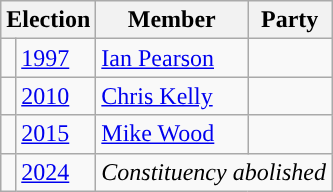<table class="wikitable">
<tr>
<th colspan="2">Election</th>
<th>Member</th>
<th>Party</th>
</tr>
<tr>
<td style="color:inherit;background-color: "></td>
<td><a href='#'>1997</a></td>
<td><a href='#'>Ian Pearson</a></td>
<td></td>
</tr>
<tr>
<td style="color:inherit;background-color: "></td>
<td><a href='#'>2010</a></td>
<td><a href='#'>Chris Kelly</a></td>
<td></td>
</tr>
<tr>
<td style="color:inherit;background-color: "></td>
<td><a href='#'>2015</a></td>
<td><a href='#'>Mike Wood</a></td>
<td></td>
</tr>
<tr>
<td></td>
<td><a href='#'>2024</a></td>
<td colspan="2"><em>Constituency abolished</em></td>
</tr>
</table>
